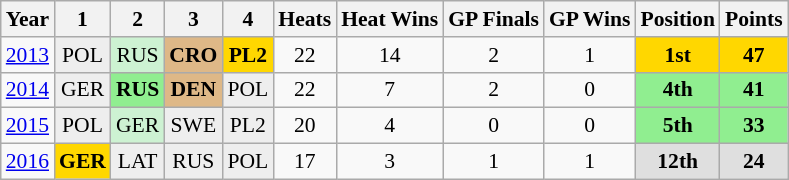<table class="wikitable" style="text-align:center; font-size:90%;">
<tr>
<th>Year</th>
<th>1</th>
<th>2</th>
<th>3</th>
<th>4</th>
<th>Heats</th>
<th>Heat Wins</th>
<th>GP Finals</th>
<th>GP Wins</th>
<th>Position</th>
<th>Points</th>
</tr>
<tr>
<td><a href='#'>2013</a></td>
<td style="background:#eeeeee;">POL<br></td>
<td style="background:#cdf2d2;">RUS<br></td>
<td style="background:#deb887;"><strong>CRO</strong><br></td>
<td style="background:#ffd700;"><strong>PL2</strong><br></td>
<td>22</td>
<td>14<br></td>
<td>2</td>
<td>1</td>
<th style="background:#ffd700;">1st</th>
<th style="background:#ffd700;">47</th>
</tr>
<tr>
<td><a href='#'>2014</a></td>
<td style="background:#eeeeee;">GER<br></td>
<td style="background:#90ee90;"><strong>RUS</strong><br></td>
<td style="background:#deb887;"><strong>DEN</strong><br></td>
<td style="background:#eeeeee;">POL<br></td>
<td>22</td>
<td>7<br></td>
<td>2</td>
<td>0</td>
<th style="background:#90ee90;">4th</th>
<th style="background:#90ee90;">41</th>
</tr>
<tr>
<td><a href='#'>2015</a></td>
<td style="background:#eeeeee;">POL<br></td>
<td style="background:#cdf2d2;">GER<br></td>
<td style="background:#eeeeee;">SWE<br></td>
<td style="background:#eeeeee;">PL2<br></td>
<td>20</td>
<td>4<br></td>
<td>0</td>
<td>0</td>
<th style="background:#90ee90;">5th</th>
<th style="background:#90ee90;">33</th>
</tr>
<tr>
<td><a href='#'>2016</a></td>
<td style="background:#ffd700;"><strong>GER</strong><br></td>
<td style="background:#eeeeee;">LAT<br></td>
<td style="background:#eeeeee;">RUS<br></td>
<td style="background:#eeeeee;">POL<br></td>
<td>17</td>
<td>3<br></td>
<td>1</td>
<td>1</td>
<th style="background:#dfdfdf;">12th</th>
<th style="background:#dfdfdf;">24</th>
</tr>
</table>
